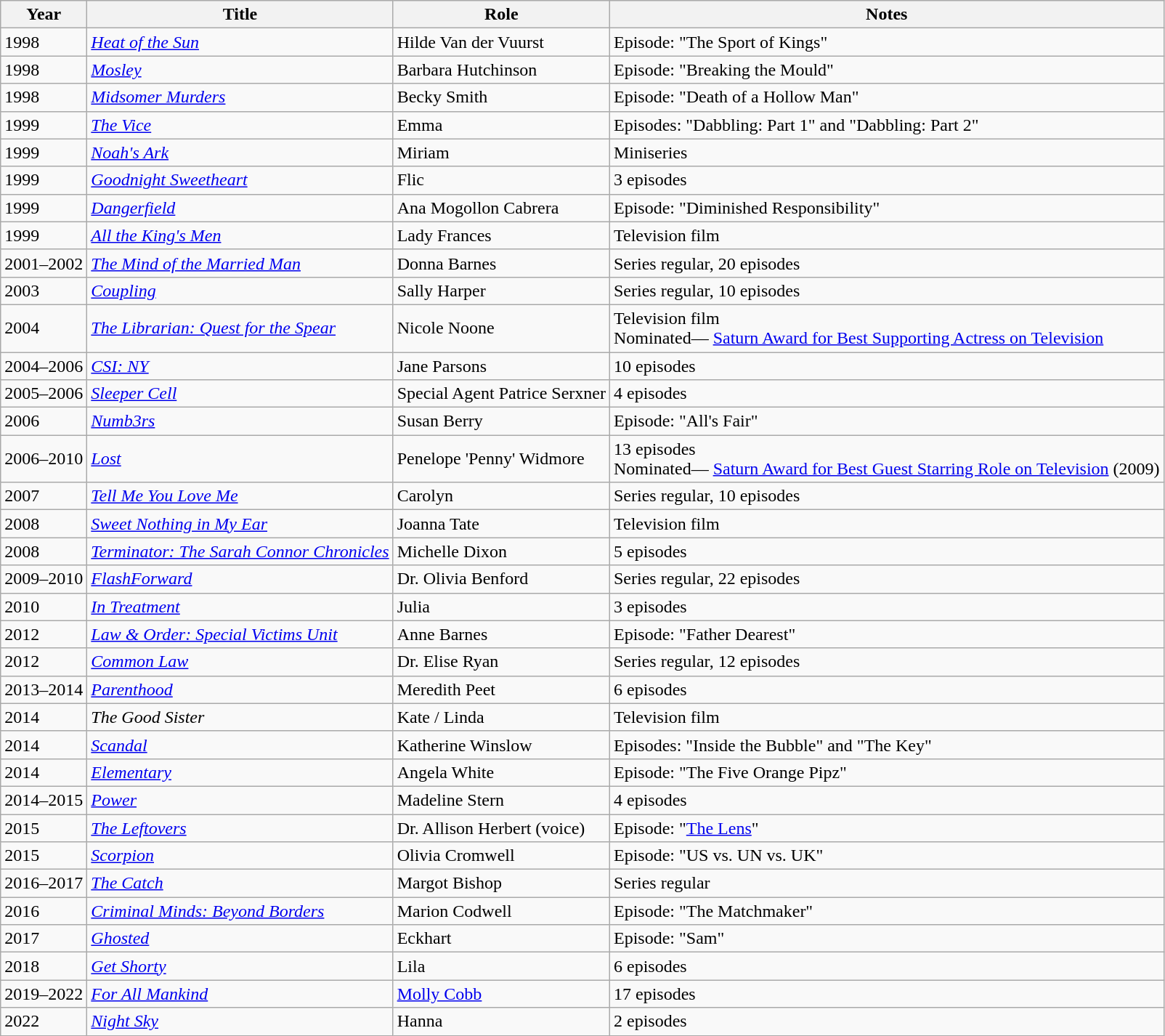<table class="wikitable sortable">
<tr>
<th>Year</th>
<th>Title</th>
<th>Role</th>
<th class="unsortable">Notes</th>
</tr>
<tr>
<td>1998</td>
<td><em><a href='#'>Heat of the Sun</a> </em></td>
<td>Hilde Van der Vuurst</td>
<td>Episode:  "The Sport of Kings"</td>
</tr>
<tr>
<td>1998</td>
<td><em><a href='#'>Mosley</a></em></td>
<td>Barbara Hutchinson</td>
<td>Episode:  "Breaking the Mould"</td>
</tr>
<tr>
<td>1998</td>
<td><em><a href='#'>Midsomer Murders</a></em></td>
<td>Becky Smith</td>
<td>Episode:  "Death of a Hollow Man"</td>
</tr>
<tr>
<td>1999</td>
<td><em><a href='#'>The Vice</a></em></td>
<td>Emma</td>
<td>Episodes:  "Dabbling: Part 1" and "Dabbling: Part 2"</td>
</tr>
<tr>
<td>1999</td>
<td><em><a href='#'>Noah's Ark</a></em></td>
<td>Miriam</td>
<td>Miniseries</td>
</tr>
<tr>
<td>1999</td>
<td><em><a href='#'>Goodnight Sweetheart</a></em></td>
<td>Flic</td>
<td>3 episodes</td>
</tr>
<tr>
<td>1999</td>
<td><em><a href='#'>Dangerfield</a></em></td>
<td>Ana Mogollon Cabrera</td>
<td>Episode:  "Diminished Responsibility"</td>
</tr>
<tr>
<td>1999</td>
<td><em><a href='#'>All the King's Men</a></em></td>
<td>Lady Frances</td>
<td>Television film</td>
</tr>
<tr>
<td>2001–2002</td>
<td><em><a href='#'>The Mind of the Married Man</a></em></td>
<td>Donna Barnes</td>
<td>Series regular, 20 episodes</td>
</tr>
<tr>
<td>2003</td>
<td><em><a href='#'>Coupling</a></em></td>
<td>Sally Harper</td>
<td>Series regular, 10 episodes</td>
</tr>
<tr>
<td>2004</td>
<td><em><a href='#'>The Librarian: Quest for the Spear</a></em></td>
<td>Nicole Noone</td>
<td>Television film<br>Nominated— <a href='#'>Saturn Award for Best Supporting Actress on Television</a></td>
</tr>
<tr>
<td>2004–2006</td>
<td><em><a href='#'>CSI: NY</a></em></td>
<td>Jane Parsons</td>
<td>10 episodes</td>
</tr>
<tr>
<td>2005–2006</td>
<td><em><a href='#'>Sleeper Cell</a></em></td>
<td>Special Agent Patrice Serxner</td>
<td>4 episodes</td>
</tr>
<tr>
<td>2006</td>
<td><em><a href='#'>Numb3rs</a></em></td>
<td>Susan Berry</td>
<td>Episode: "All's Fair"</td>
</tr>
<tr>
<td>2006–2010</td>
<td><em> <a href='#'>Lost</a></em></td>
<td>Penelope 'Penny' Widmore</td>
<td>13 episodes<br>Nominated— <a href='#'>Saturn Award for Best Guest Starring Role on Television</a> (2009)</td>
</tr>
<tr>
<td>2007</td>
<td><em><a href='#'>Tell Me You Love Me</a></em></td>
<td>Carolyn</td>
<td>Series regular, 10 episodes</td>
</tr>
<tr>
<td>2008</td>
<td><em><a href='#'>Sweet Nothing in My Ear</a></em></td>
<td>Joanna Tate</td>
<td>Television film</td>
</tr>
<tr>
<td>2008</td>
<td><em><a href='#'>Terminator: The Sarah Connor Chronicles</a></em></td>
<td>Michelle Dixon</td>
<td>5 episodes</td>
</tr>
<tr>
<td>2009–2010</td>
<td><em><a href='#'>FlashForward</a></em></td>
<td>Dr. Olivia Benford</td>
<td>Series regular, 22 episodes</td>
</tr>
<tr>
<td>2010</td>
<td><em> <a href='#'>In Treatment</a></em></td>
<td>Julia</td>
<td>3 episodes</td>
</tr>
<tr>
<td>2012</td>
<td><em><a href='#'>Law & Order: Special Victims Unit</a></em></td>
<td>Anne Barnes</td>
<td>Episode: "Father Dearest"</td>
</tr>
<tr>
<td>2012</td>
<td><em><a href='#'>Common Law</a></em></td>
<td>Dr. Elise Ryan</td>
<td>Series regular, 12 episodes</td>
</tr>
<tr>
<td>2013–2014</td>
<td><em><a href='#'>Parenthood</a></em></td>
<td>Meredith Peet</td>
<td>6 episodes</td>
</tr>
<tr>
<td>2014</td>
<td><em>The Good Sister</em></td>
<td>Kate / Linda</td>
<td>Television film</td>
</tr>
<tr>
<td>2014</td>
<td><em><a href='#'>Scandal</a></em></td>
<td>Katherine Winslow</td>
<td>Episodes: "Inside the Bubble" and "The Key"</td>
</tr>
<tr>
<td>2014</td>
<td><em><a href='#'>Elementary</a></em></td>
<td>Angela White</td>
<td>Episode: "The Five Orange Pipz"</td>
</tr>
<tr>
<td>2014–2015</td>
<td><em><a href='#'>Power</a></em></td>
<td>Madeline Stern</td>
<td>4 episodes</td>
</tr>
<tr>
<td>2015</td>
<td><em><a href='#'>The Leftovers</a></em></td>
<td>Dr. Allison Herbert (voice)</td>
<td>Episode: "<a href='#'>The Lens</a>"</td>
</tr>
<tr>
<td>2015</td>
<td><em><a href='#'>Scorpion</a></em></td>
<td>Olivia Cromwell</td>
<td>Episode: "US vs. UN vs. UK"</td>
</tr>
<tr>
<td>2016–2017</td>
<td><em><a href='#'>The Catch</a></em></td>
<td>Margot Bishop</td>
<td>Series regular</td>
</tr>
<tr>
<td>2016</td>
<td><em><a href='#'>Criminal Minds: Beyond Borders</a></em></td>
<td>Marion Codwell</td>
<td>Episode: "The Matchmaker"</td>
</tr>
<tr>
<td>2017</td>
<td><em><a href='#'>Ghosted</a></em></td>
<td>Eckhart</td>
<td>Episode: "Sam"</td>
</tr>
<tr>
<td>2018</td>
<td><em><a href='#'>Get Shorty</a></em></td>
<td>Lila</td>
<td>6 episodes</td>
</tr>
<tr>
<td>2019–2022</td>
<td><em><a href='#'>For All Mankind</a></em></td>
<td><a href='#'>Molly Cobb</a></td>
<td>17 episodes</td>
</tr>
<tr>
<td>2022</td>
<td><em><a href='#'>Night Sky</a></em></td>
<td>Hanna</td>
<td>2 episodes</td>
</tr>
</table>
